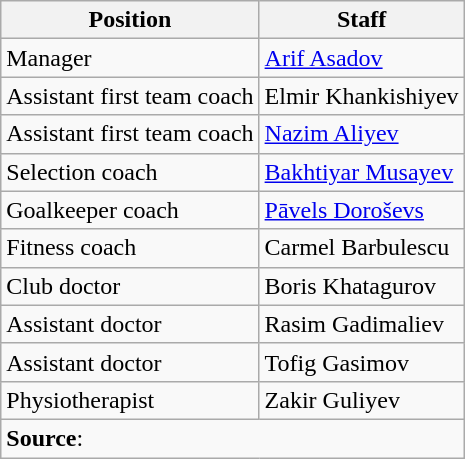<table class="wikitable">
<tr>
<th>Position</th>
<th>Staff</th>
</tr>
<tr>
<td>Manager</td>
<td> <a href='#'>Arif Asadov</a></td>
</tr>
<tr>
<td>Assistant first team coach</td>
<td> Elmir Khankishiyev</td>
</tr>
<tr>
<td>Assistant first team coach</td>
<td> <a href='#'>Nazim Aliyev</a></td>
</tr>
<tr>
<td>Selection coach</td>
<td> <a href='#'>Bakhtiyar Musayev</a></td>
</tr>
<tr>
<td>Goalkeeper coach</td>
<td> <a href='#'>Pāvels Doroševs</a></td>
</tr>
<tr>
<td>Fitness coach</td>
<td> Carmel Barbulescu</td>
</tr>
<tr>
<td>Club doctor</td>
<td> Boris Khatagurov</td>
</tr>
<tr>
<td>Assistant doctor</td>
<td> Rasim Gadimaliev</td>
</tr>
<tr>
<td>Assistant doctor</td>
<td> Tofig Gasimov</td>
</tr>
<tr>
<td>Physiotherapist</td>
<td> Zakir Guliyev</td>
</tr>
<tr>
<td colspan="2"><strong>Source</strong>: </td>
</tr>
</table>
